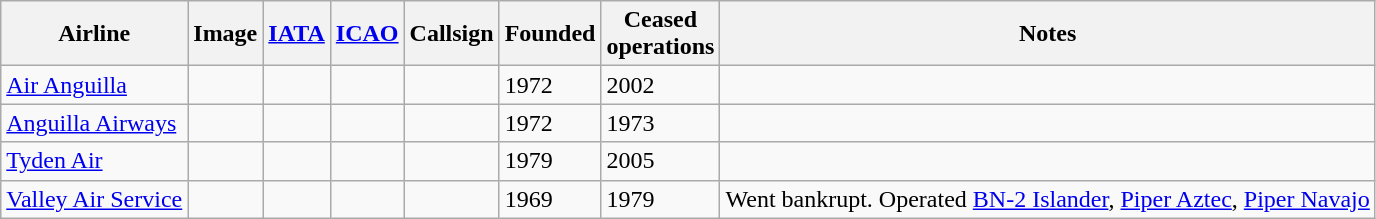<table class="wikitable sortable">
<tr valign="middle">
<th>Airline</th>
<th>Image</th>
<th><a href='#'>IATA</a></th>
<th><a href='#'>ICAO</a></th>
<th>Callsign</th>
<th>Founded</th>
<th>Ceased <br> operations</th>
<th>Notes</th>
</tr>
<tr>
<td><a href='#'>Air Anguilla</a></td>
<td></td>
<td></td>
<td></td>
<td></td>
<td>1972</td>
<td>2002</td>
<td></td>
</tr>
<tr>
<td><a href='#'>Anguilla Airways</a></td>
<td></td>
<td></td>
<td></td>
<td></td>
<td>1972</td>
<td>1973</td>
<td></td>
</tr>
<tr>
<td><a href='#'>Tyden Air</a></td>
<td></td>
<td></td>
<td></td>
<td></td>
<td>1979</td>
<td>2005</td>
<td></td>
</tr>
<tr>
<td><a href='#'>Valley Air Service</a></td>
<td></td>
<td></td>
<td></td>
<td></td>
<td>1969</td>
<td>1979</td>
<td>Went bankrupt. Operated <a href='#'>BN-2 Islander</a>, <a href='#'>Piper Aztec</a>, <a href='#'>Piper Navajo</a></td>
</tr>
</table>
